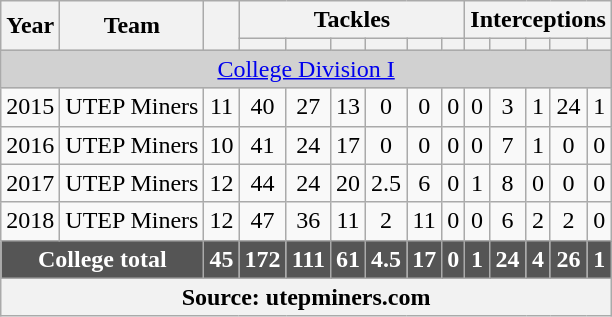<table class="wikitable" style="text-align: center;">
<tr>
<th rowspan="2">Year</th>
<th rowspan="2">Team</th>
<th rowspan="2"></th>
<th colspan="6">Tackles</th>
<th colspan="5">Interceptions</th>
</tr>
<tr>
<th></th>
<th></th>
<th></th>
<th></th>
<th></th>
<th></th>
<th></th>
<th></th>
<th></th>
<th></th>
<th></th>
</tr>
<tr>
<td colspan="15" style="background-color:#D1D1D1"><a href='#'>College Division I</a> </td>
</tr>
<tr>
<td>2015</td>
<td>UTEP Miners</td>
<td>11</td>
<td>40</td>
<td>27</td>
<td>13</td>
<td>0</td>
<td>0</td>
<td>0</td>
<td>0</td>
<td>3</td>
<td>1</td>
<td>24</td>
<td>1</td>
</tr>
<tr>
<td>2016</td>
<td>UTEP Miners</td>
<td>10</td>
<td>41</td>
<td>24</td>
<td>17</td>
<td>0</td>
<td>0</td>
<td>0</td>
<td>0</td>
<td>7</td>
<td>1</td>
<td>0</td>
<td>0</td>
</tr>
<tr>
<td>2017</td>
<td>UTEP Miners</td>
<td>12</td>
<td>44</td>
<td>24</td>
<td>20</td>
<td>2.5</td>
<td>6</td>
<td>0</td>
<td>1</td>
<td>8</td>
<td>0</td>
<td>0</td>
<td>0</td>
</tr>
<tr>
<td>2018</td>
<td>UTEP Miners</td>
<td>12</td>
<td>47</td>
<td>36</td>
<td>11</td>
<td>2</td>
<td>11</td>
<td>0</td>
<td>0</td>
<td>6</td>
<td>2</td>
<td>2</td>
<td>0</td>
</tr>
<tr style="background:#555555; font-weight:bold; color:white;">
<td colspan="2">College total</td>
<td>45</td>
<td>172</td>
<td>111</td>
<td>61</td>
<td>4.5</td>
<td>17</td>
<td>0</td>
<td>1</td>
<td>24</td>
<td>4</td>
<td>26</td>
<td>1</td>
</tr>
<tr>
<th colspan="15">Source: utepminers.com</th>
</tr>
</table>
